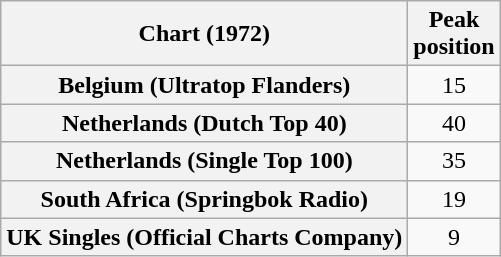<table class="wikitable sortable plainrowheaders" style="text-align:center">
<tr>
<th align="center">Chart (1972)</th>
<th align="center">Peak<br>position</th>
</tr>
<tr>
<th scope="row">Belgium (Ultratop Flanders)</th>
<td>15</td>
</tr>
<tr>
<th scope="row">Netherlands (Dutch Top 40)</th>
<td>40</td>
</tr>
<tr>
<th scope="row">Netherlands (Single Top 100)</th>
<td>35</td>
</tr>
<tr>
<th scope="row">South Africa (Springbok Radio)</th>
<td>19</td>
</tr>
<tr>
<th scope="row">UK Singles (Official Charts Company)</th>
<td>9</td>
</tr>
</table>
